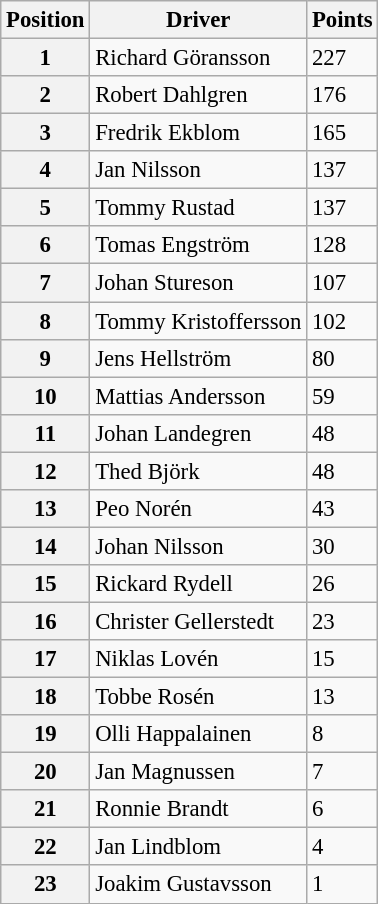<table class="wikitable" style="font-size: 95%">
<tr>
<th>Position</th>
<th>Driver</th>
<th>Points</th>
</tr>
<tr>
<th>1</th>
<td>Richard Göransson</td>
<td>227</td>
</tr>
<tr>
<th>2</th>
<td>Robert Dahlgren</td>
<td>176</td>
</tr>
<tr>
<th>3</th>
<td>Fredrik Ekblom</td>
<td>165</td>
</tr>
<tr>
<th>4</th>
<td>Jan Nilsson</td>
<td>137</td>
</tr>
<tr>
<th>5</th>
<td>Tommy Rustad</td>
<td>137</td>
</tr>
<tr>
<th>6</th>
<td>Tomas Engström</td>
<td>128</td>
</tr>
<tr>
<th>7</th>
<td>Johan Stureson</td>
<td>107</td>
</tr>
<tr>
<th>8</th>
<td>Tommy Kristoffersson</td>
<td>102</td>
</tr>
<tr>
<th>9</th>
<td>Jens Hellström</td>
<td>80</td>
</tr>
<tr>
<th>10</th>
<td>Mattias Andersson</td>
<td>59</td>
</tr>
<tr>
<th>11</th>
<td>Johan Landegren</td>
<td>48</td>
</tr>
<tr>
<th>12</th>
<td>Thed Björk</td>
<td>48</td>
</tr>
<tr>
<th>13</th>
<td>Peo Norén</td>
<td>43</td>
</tr>
<tr>
<th>14</th>
<td>Johan Nilsson</td>
<td>30</td>
</tr>
<tr>
<th>15</th>
<td>Rickard Rydell</td>
<td>26</td>
</tr>
<tr>
<th>16</th>
<td>Christer Gellerstedt</td>
<td>23</td>
</tr>
<tr>
<th>17</th>
<td>Niklas Lovén</td>
<td>15</td>
</tr>
<tr>
<th>18</th>
<td>Tobbe Rosén</td>
<td>13</td>
</tr>
<tr>
<th>19</th>
<td>Olli Happalainen</td>
<td>8</td>
</tr>
<tr>
<th>20</th>
<td>Jan Magnussen</td>
<td>7</td>
</tr>
<tr>
<th>21</th>
<td>Ronnie Brandt</td>
<td>6</td>
</tr>
<tr>
<th>22</th>
<td>Jan Lindblom</td>
<td>4</td>
</tr>
<tr>
<th>23</th>
<td>Joakim Gustavsson</td>
<td>1</td>
</tr>
</table>
